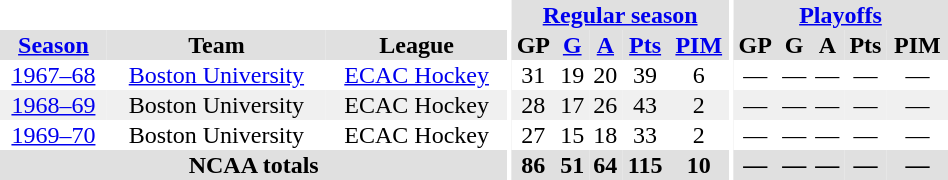<table border="0" cellpadding="1" cellspacing="0" style="text-align:center; width:50%">
<tr bgcolor="#e0e0e0">
<th colspan="3" bgcolor="#ffffff"></th>
<th rowspan="99" bgcolor="#ffffff"></th>
<th colspan="5"><a href='#'>Regular season</a></th>
<th rowspan="99" bgcolor="#ffffff"></th>
<th colspan="5"><a href='#'>Playoffs</a></th>
</tr>
<tr bgcolor="#e0e0e0">
<th><a href='#'>Season</a></th>
<th>Team</th>
<th>League</th>
<th>GP</th>
<th><a href='#'>G</a></th>
<th><a href='#'>A</a></th>
<th><a href='#'>Pts</a></th>
<th><a href='#'>PIM</a></th>
<th>GP</th>
<th>G</th>
<th>A</th>
<th>Pts</th>
<th>PIM</th>
</tr>
<tr ALIGN="center">
<td><a href='#'>1967–68</a></td>
<td><a href='#'>Boston University</a></td>
<td><a href='#'>ECAC Hockey</a></td>
<td>31</td>
<td>19</td>
<td>20</td>
<td>39</td>
<td>6</td>
<td>—</td>
<td>—</td>
<td>—</td>
<td>—</td>
<td>—</td>
</tr>
<tr ALIGN="center" bgcolor="#f0f0f0">
<td><a href='#'>1968–69</a></td>
<td>Boston University</td>
<td>ECAC Hockey</td>
<td>28</td>
<td>17</td>
<td>26</td>
<td>43</td>
<td>2</td>
<td>—</td>
<td>—</td>
<td>—</td>
<td>—</td>
<td>—</td>
</tr>
<tr ALIGN="center">
<td><a href='#'>1969–70</a></td>
<td>Boston University</td>
<td>ECAC Hockey</td>
<td>27</td>
<td>15</td>
<td>18</td>
<td>33</td>
<td>2</td>
<td>—</td>
<td>—</td>
<td>—</td>
<td>—</td>
<td>—</td>
</tr>
<tr bgcolor="#e0e0e0">
<th colspan="3">NCAA totals</th>
<th>86</th>
<th>51</th>
<th>64</th>
<th>115</th>
<th>10</th>
<th>—</th>
<th>—</th>
<th>—</th>
<th>—</th>
<th>—</th>
</tr>
</table>
